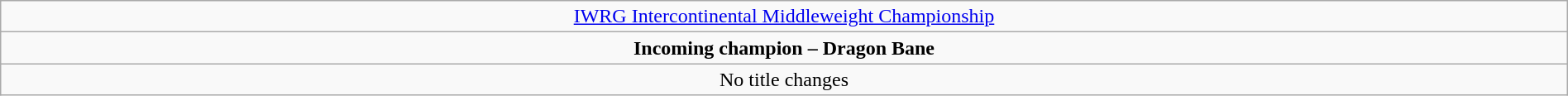<table class="wikitable" style="text-align:center; width:100%;">
<tr>
<td colspan="5" style="text-align: center;"><a href='#'>IWRG Intercontinental Middleweight Championship</a></td>
</tr>
<tr>
<td colspan="5" style="text-align: center;"><strong>Incoming champion – Dragon Bane</strong></td>
</tr>
<tr>
<td colspan="5">No title changes</td>
</tr>
</table>
